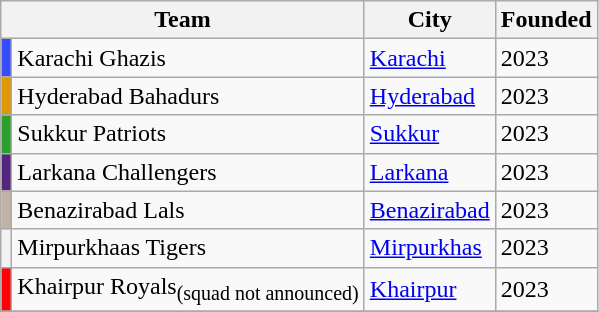<table class="wikitable">
<tr>
<th colspan="2">Team</th>
<th>City</th>
<th>Founded</th>
</tr>
<tr>
<th style="background:#354DFF"></th>
<td>Karachi Ghazis</td>
<td><a href='#'>Karachi</a></td>
<td>2023</td>
</tr>
<tr>
<th style="background:#E09700"></th>
<td>Hyderabad Bahadurs</td>
<td><a href='#'>Hyderabad</a></td>
<td>2023</td>
</tr>
<tr>
<th style="background:#2CA02E"></th>
<td>Sukkur Patriots</td>
<td><a href='#'>Sukkur</a></td>
<td>2023</td>
</tr>
<tr>
<th style="background:#55257E"></th>
<td>Larkana Challengers</td>
<td><a href='#'>Larkana</a></td>
<td>2023</td>
</tr>
<tr>
<th style="background:#C2B2A3"></th>
<td>Benazirabad Lals</td>
<td><a href='#'>Benazirabad</a></td>
<td>2023</td>
</tr>
<tr>
<th></th>
<td>Mirpurkhaas Tigers</td>
<td><a href='#'>Mirpurkhas</a></td>
<td>2023</td>
</tr>
<tr>
<th style="background:#FF0008"></th>
<td>Khairpur Royals<sub>(squad not announced)</sub></td>
<td><a href='#'>Khairpur</a></td>
<td>2023</td>
</tr>
<tr>
</tr>
</table>
